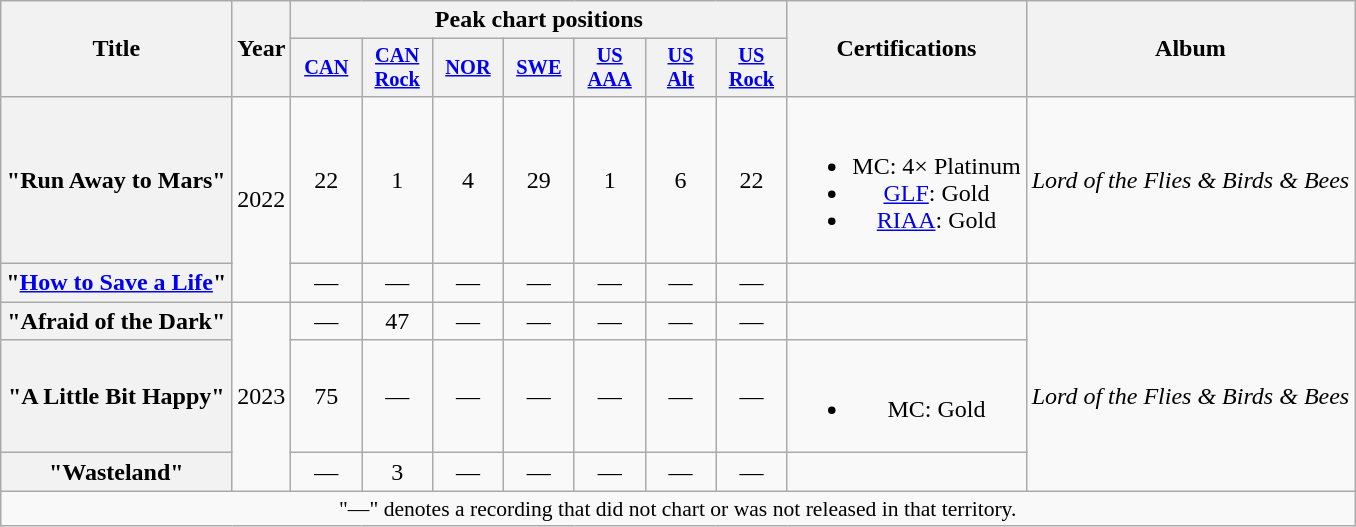<table class="wikitable plainrowheaders" style="text-align:center;">
<tr>
<th scope="col" rowspan="2">Title</th>
<th scope="col" rowspan="2">Year</th>
<th scope="col" colspan="7">Peak chart positions</th>
<th scope="col" rowspan="2">Certifications</th>
<th scope="col" rowspan="2">Album</th>
</tr>
<tr>
<th scope="col" style="width:3em;font-size:85%;"><a href='#'>CAN</a><br></th>
<th scope="col" style="width:3em;font-size:85%;"><a href='#'>CAN<br>Rock</a><br></th>
<th scope="col" style="width:3em;font-size:85%;"><a href='#'>NOR</a><br></th>
<th scope="col" style="width:3em;font-size:85%;"><a href='#'>SWE</a><br></th>
<th scope="col" style="width:3em;font-size:85%;"><a href='#'>US<br>AAA</a><br></th>
<th scope="col" style="width:3em;font-size:85%;"><a href='#'>US<br>Alt</a><br></th>
<th scope="col" style="width:3em;font-size:85%;"><a href='#'>US<br>Rock</a><br></th>
</tr>
<tr>
<th scope="row">"Run Away to Mars"</th>
<td rowspan="2">2022</td>
<td>22</td>
<td>1</td>
<td>4</td>
<td>29</td>
<td>1</td>
<td>6</td>
<td>22</td>
<td><br><ul><li>MC: 4× Platinum</li><li><a href='#'>GLF</a>: Gold</li><li><a href='#'>RIAA</a>: Gold</li></ul></td>
<td rowspan="1"><em>Lord of the Flies & Birds & Bees</em></td>
</tr>
<tr>
<th scope="row">"<a href='#'>How to Save a Life</a>"</th>
<td>—</td>
<td>—</td>
<td>—</td>
<td>—</td>
<td>—</td>
<td>—</td>
<td>—</td>
<td></td>
<td></td>
</tr>
<tr>
<th scope="row">"Afraid of the Dark"</th>
<td rowspan="3">2023</td>
<td>—</td>
<td>47</td>
<td>—</td>
<td>—</td>
<td>—</td>
<td>—</td>
<td>—</td>
<td></td>
<td rowspan="3"><em>Lord of the Flies & Birds & Bees</em></td>
</tr>
<tr>
<th scope="row">"A Little Bit Happy"</th>
<td>75</td>
<td>—</td>
<td>—</td>
<td>—</td>
<td>—</td>
<td>—</td>
<td>—</td>
<td><br><ul><li>MC: Gold</li></ul></td>
</tr>
<tr>
<th scope="row">"Wasteland"</th>
<td>—</td>
<td>3</td>
<td>—</td>
<td>—</td>
<td>—</td>
<td>—</td>
<td>—</td>
<td></td>
</tr>
<tr>
<td colspan="11" style="font-size:90%">"—" denotes a recording that did not chart or was not released in that territory.</td>
</tr>
</table>
